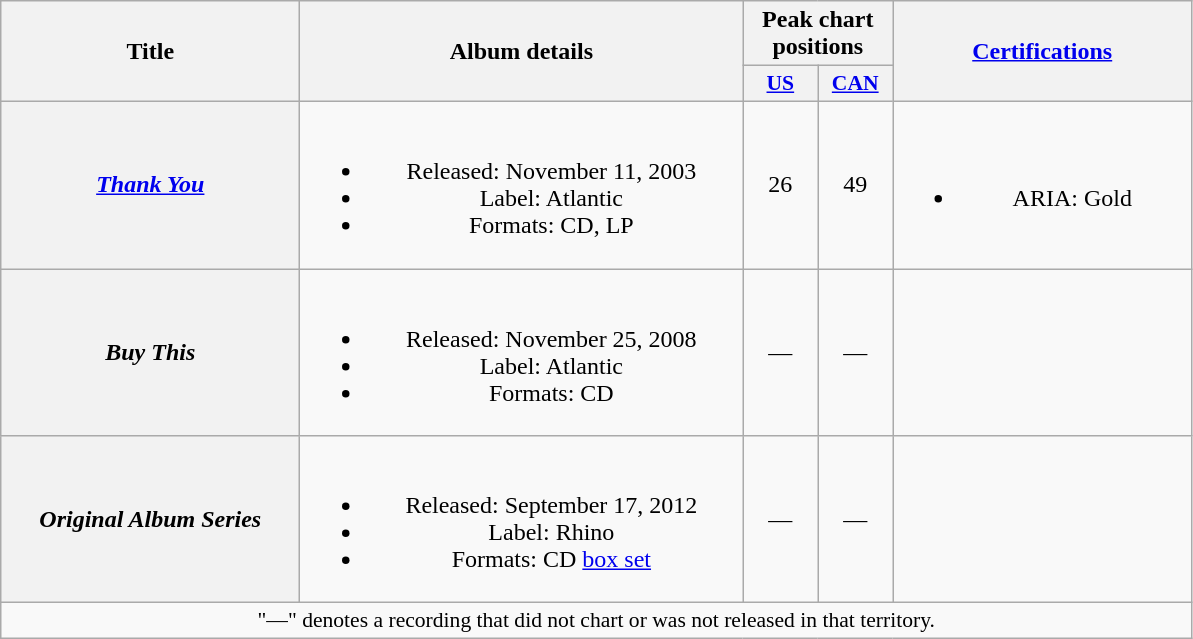<table class="wikitable plainrowheaders" style="text-align:center;">
<tr>
<th scope="col" rowspan="2" style="width:12em;">Title</th>
<th scope="col" rowspan="2" style="width:18em;">Album details</th>
<th scope="col" colspan="2">Peak chart positions</th>
<th scope="col" rowspan="2" style="width:12em;"><a href='#'>Certifications</a></th>
</tr>
<tr>
<th scope="col" style="width:3em;font-size:90%;"><a href='#'>US</a><br></th>
<th scope="col" style="width:3em;font-size:90%;"><a href='#'>CAN</a><br></th>
</tr>
<tr>
<th scope="row"><em><a href='#'>Thank You</a></em></th>
<td><br><ul><li>Released: November 11, 2003</li><li>Label: Atlantic</li><li>Formats: CD, LP</li></ul></td>
<td>26</td>
<td>49</td>
<td><br><ul><li>ARIA: Gold</li></ul></td>
</tr>
<tr>
<th scope="row"><em>Buy This</em></th>
<td><br><ul><li>Released: November 25, 2008</li><li>Label: Atlantic</li><li>Formats: CD</li></ul></td>
<td>—</td>
<td>—</td>
<td></td>
</tr>
<tr>
<th scope="row"><em>Original Album Series</em></th>
<td><br><ul><li>Released: September 17, 2012</li><li>Label: Rhino</li><li>Formats: CD <a href='#'>box set</a></li></ul></td>
<td>—</td>
<td>—</td>
<td></td>
</tr>
<tr>
<td colspan="5" style="font-size:90%">"—" denotes a recording that did not chart or was not released in that territory.</td>
</tr>
</table>
